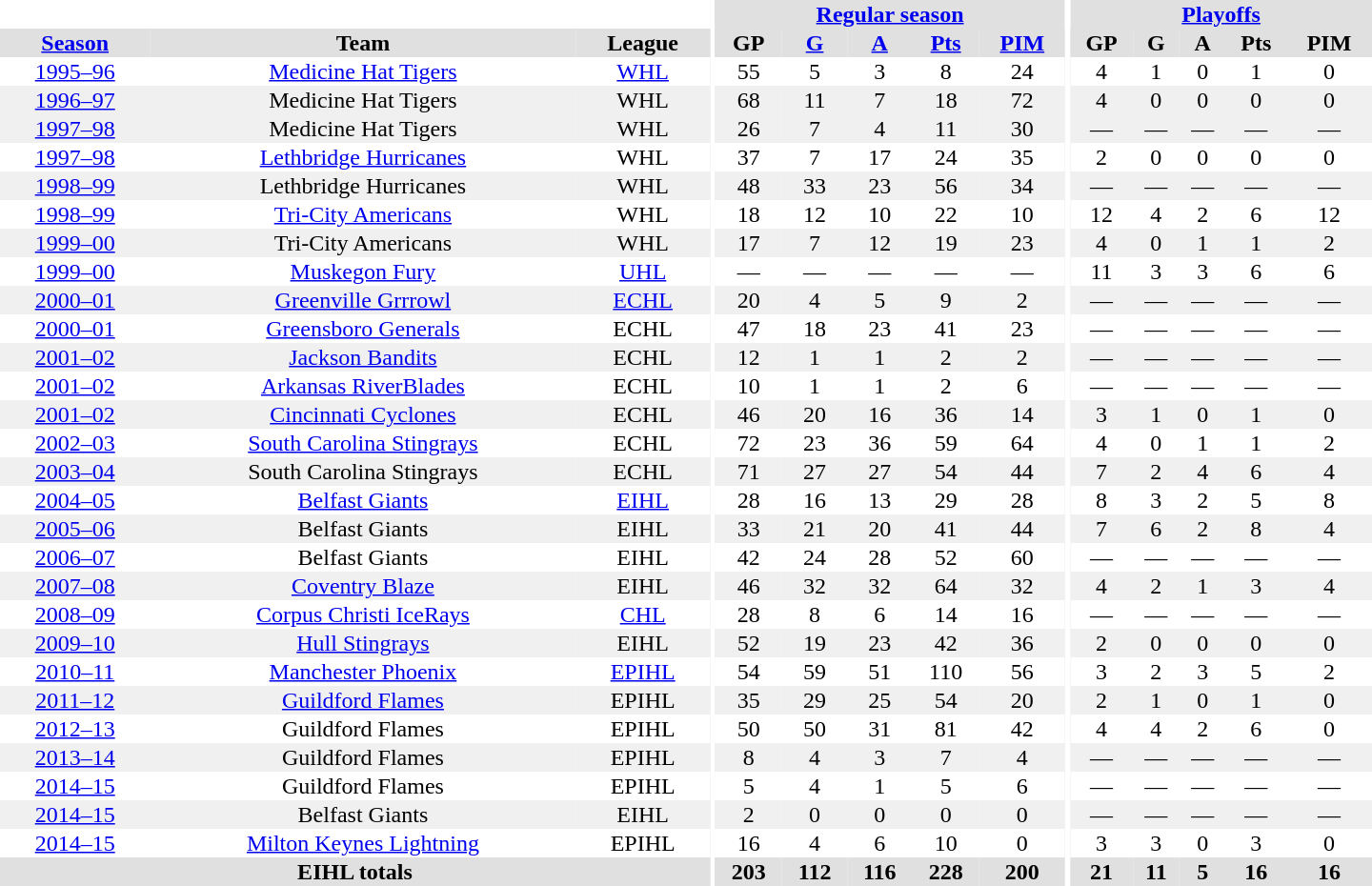<table border="0" cellpadding="1" cellspacing="0" style="text-align:center; width:60em">
<tr bgcolor="#e0e0e0">
<th colspan="3" bgcolor="#ffffff"></th>
<th rowspan="99" bgcolor="#ffffff"></th>
<th colspan="5"><a href='#'>Regular season</a></th>
<th rowspan="99" bgcolor="#ffffff"></th>
<th colspan="5"><a href='#'>Playoffs</a></th>
</tr>
<tr bgcolor="#e0e0e0">
<th><a href='#'>Season</a></th>
<th>Team</th>
<th>League</th>
<th>GP</th>
<th><a href='#'>G</a></th>
<th><a href='#'>A</a></th>
<th><a href='#'>Pts</a></th>
<th><a href='#'>PIM</a></th>
<th>GP</th>
<th>G</th>
<th>A</th>
<th>Pts</th>
<th>PIM</th>
</tr>
<tr>
<td><a href='#'>1995–96</a></td>
<td><a href='#'>Medicine Hat Tigers</a></td>
<td><a href='#'>WHL</a></td>
<td>55</td>
<td>5</td>
<td>3</td>
<td>8</td>
<td>24</td>
<td>4</td>
<td>1</td>
<td>0</td>
<td>1</td>
<td>0</td>
</tr>
<tr bgcolor="#f0f0f0">
<td><a href='#'>1996–97</a></td>
<td>Medicine Hat Tigers</td>
<td>WHL</td>
<td>68</td>
<td>11</td>
<td>7</td>
<td>18</td>
<td>72</td>
<td>4</td>
<td>0</td>
<td>0</td>
<td>0</td>
<td>0</td>
</tr>
<tr bgcolor="#f0f0f0">
<td><a href='#'>1997–98</a></td>
<td>Medicine Hat Tigers</td>
<td>WHL</td>
<td>26</td>
<td>7</td>
<td>4</td>
<td>11</td>
<td>30</td>
<td>—</td>
<td>—</td>
<td>—</td>
<td>—</td>
<td>—</td>
</tr>
<tr>
<td><a href='#'>1997–98</a></td>
<td><a href='#'>Lethbridge Hurricanes</a></td>
<td>WHL</td>
<td>37</td>
<td>7</td>
<td>17</td>
<td>24</td>
<td>35</td>
<td>2</td>
<td>0</td>
<td>0</td>
<td>0</td>
<td>0</td>
</tr>
<tr bgcolor="#f0f0f0">
<td><a href='#'>1998–99</a></td>
<td>Lethbridge Hurricanes</td>
<td>WHL</td>
<td>48</td>
<td>33</td>
<td>23</td>
<td>56</td>
<td>34</td>
<td>—</td>
<td>—</td>
<td>—</td>
<td>—</td>
<td>—</td>
</tr>
<tr>
<td><a href='#'>1998–99</a></td>
<td><a href='#'>Tri-City Americans</a></td>
<td>WHL</td>
<td>18</td>
<td>12</td>
<td>10</td>
<td>22</td>
<td>10</td>
<td>12</td>
<td>4</td>
<td>2</td>
<td>6</td>
<td>12</td>
</tr>
<tr bgcolor="#f0f0f0">
<td><a href='#'>1999–00</a></td>
<td>Tri-City Americans</td>
<td>WHL</td>
<td>17</td>
<td>7</td>
<td>12</td>
<td>19</td>
<td>23</td>
<td>4</td>
<td>0</td>
<td>1</td>
<td>1</td>
<td>2</td>
</tr>
<tr>
<td><a href='#'>1999–00</a></td>
<td><a href='#'>Muskegon Fury</a></td>
<td><a href='#'>UHL</a></td>
<td>—</td>
<td>—</td>
<td>—</td>
<td>—</td>
<td>—</td>
<td>11</td>
<td>3</td>
<td>3</td>
<td>6</td>
<td>6</td>
</tr>
<tr bgcolor="#f0f0f0">
<td><a href='#'>2000–01</a></td>
<td><a href='#'>Greenville Grrrowl</a></td>
<td><a href='#'>ECHL</a></td>
<td>20</td>
<td>4</td>
<td>5</td>
<td>9</td>
<td>2</td>
<td>—</td>
<td>—</td>
<td>—</td>
<td>—</td>
<td>—</td>
</tr>
<tr>
<td><a href='#'>2000–01</a></td>
<td><a href='#'>Greensboro Generals</a></td>
<td>ECHL</td>
<td>47</td>
<td>18</td>
<td>23</td>
<td>41</td>
<td>23</td>
<td>—</td>
<td>—</td>
<td>—</td>
<td>—</td>
<td>—</td>
</tr>
<tr bgcolor="#f0f0f0">
<td><a href='#'>2001–02</a></td>
<td><a href='#'>Jackson Bandits</a></td>
<td>ECHL</td>
<td>12</td>
<td>1</td>
<td>1</td>
<td>2</td>
<td>2</td>
<td>—</td>
<td>—</td>
<td>—</td>
<td>—</td>
<td>—</td>
</tr>
<tr>
<td><a href='#'>2001–02</a></td>
<td><a href='#'>Arkansas RiverBlades</a></td>
<td>ECHL</td>
<td>10</td>
<td>1</td>
<td>1</td>
<td>2</td>
<td>6</td>
<td>—</td>
<td>—</td>
<td>—</td>
<td>—</td>
<td>—</td>
</tr>
<tr bgcolor="#f0f0f0">
<td><a href='#'>2001–02</a></td>
<td><a href='#'>Cincinnati Cyclones</a></td>
<td>ECHL</td>
<td>46</td>
<td>20</td>
<td>16</td>
<td>36</td>
<td>14</td>
<td>3</td>
<td>1</td>
<td>0</td>
<td>1</td>
<td>0</td>
</tr>
<tr>
<td><a href='#'>2002–03</a></td>
<td><a href='#'>South Carolina Stingrays</a></td>
<td>ECHL</td>
<td>72</td>
<td>23</td>
<td>36</td>
<td>59</td>
<td>64</td>
<td>4</td>
<td>0</td>
<td>1</td>
<td>1</td>
<td>2</td>
</tr>
<tr bgcolor="#f0f0f0">
<td><a href='#'>2003–04</a></td>
<td>South Carolina Stingrays</td>
<td>ECHL</td>
<td>71</td>
<td>27</td>
<td>27</td>
<td>54</td>
<td>44</td>
<td>7</td>
<td>2</td>
<td>4</td>
<td>6</td>
<td>4</td>
</tr>
<tr>
<td><a href='#'>2004–05</a></td>
<td><a href='#'>Belfast Giants</a></td>
<td><a href='#'>EIHL</a></td>
<td>28</td>
<td>16</td>
<td>13</td>
<td>29</td>
<td>28</td>
<td>8</td>
<td>3</td>
<td>2</td>
<td>5</td>
<td>8</td>
</tr>
<tr bgcolor="#f0f0f0">
<td><a href='#'>2005–06</a></td>
<td>Belfast Giants</td>
<td>EIHL</td>
<td>33</td>
<td>21</td>
<td>20</td>
<td>41</td>
<td>44</td>
<td>7</td>
<td>6</td>
<td>2</td>
<td>8</td>
<td>4</td>
</tr>
<tr>
<td><a href='#'>2006–07</a></td>
<td>Belfast Giants</td>
<td>EIHL</td>
<td>42</td>
<td>24</td>
<td>28</td>
<td>52</td>
<td>60</td>
<td>—</td>
<td>—</td>
<td>—</td>
<td>—</td>
<td>—</td>
</tr>
<tr bgcolor="#f0f0f0">
<td><a href='#'>2007–08</a></td>
<td><a href='#'>Coventry Blaze</a></td>
<td>EIHL</td>
<td>46</td>
<td>32</td>
<td>32</td>
<td>64</td>
<td>32</td>
<td>4</td>
<td>2</td>
<td>1</td>
<td>3</td>
<td>4</td>
</tr>
<tr>
<td><a href='#'>2008–09</a></td>
<td><a href='#'>Corpus Christi IceRays</a></td>
<td><a href='#'>CHL</a></td>
<td>28</td>
<td>8</td>
<td>6</td>
<td>14</td>
<td>16</td>
<td>—</td>
<td>—</td>
<td>—</td>
<td>—</td>
<td>—</td>
</tr>
<tr bgcolor="#f0f0f0">
<td><a href='#'>2009–10</a></td>
<td><a href='#'>Hull Stingrays</a></td>
<td>EIHL</td>
<td>52</td>
<td>19</td>
<td>23</td>
<td>42</td>
<td>36</td>
<td>2</td>
<td>0</td>
<td>0</td>
<td>0</td>
<td>0</td>
</tr>
<tr>
<td><a href='#'>2010–11</a></td>
<td><a href='#'>Manchester Phoenix</a></td>
<td><a href='#'>EPIHL</a></td>
<td>54</td>
<td>59</td>
<td>51</td>
<td>110</td>
<td>56</td>
<td>3</td>
<td>2</td>
<td>3</td>
<td>5</td>
<td>2</td>
</tr>
<tr bgcolor="#f0f0f0">
<td><a href='#'>2011–12</a></td>
<td><a href='#'>Guildford Flames</a></td>
<td>EPIHL</td>
<td>35</td>
<td>29</td>
<td>25</td>
<td>54</td>
<td>20</td>
<td>2</td>
<td>1</td>
<td>0</td>
<td>1</td>
<td>0</td>
</tr>
<tr>
<td><a href='#'>2012–13</a></td>
<td>Guildford Flames</td>
<td>EPIHL</td>
<td>50</td>
<td>50</td>
<td>31</td>
<td>81</td>
<td>42</td>
<td>4</td>
<td>4</td>
<td>2</td>
<td>6</td>
<td>0</td>
</tr>
<tr bgcolor="#f0f0f0">
<td><a href='#'>2013–14</a></td>
<td>Guildford Flames</td>
<td>EPIHL</td>
<td>8</td>
<td>4</td>
<td>3</td>
<td>7</td>
<td>4</td>
<td>—</td>
<td>—</td>
<td>—</td>
<td>—</td>
<td>—</td>
</tr>
<tr>
<td><a href='#'>2014–15</a></td>
<td>Guildford Flames</td>
<td>EPIHL</td>
<td>5</td>
<td>4</td>
<td>1</td>
<td>5</td>
<td>6</td>
<td>—</td>
<td>—</td>
<td>—</td>
<td>—</td>
<td>—</td>
</tr>
<tr bgcolor="#f0f0f0">
<td><a href='#'>2014–15</a></td>
<td>Belfast Giants</td>
<td>EIHL</td>
<td>2</td>
<td>0</td>
<td>0</td>
<td>0</td>
<td>0</td>
<td>—</td>
<td>—</td>
<td>—</td>
<td>—</td>
<td>—</td>
</tr>
<tr>
<td><a href='#'>2014–15</a></td>
<td><a href='#'>Milton Keynes Lightning</a></td>
<td>EPIHL</td>
<td>16</td>
<td>4</td>
<td>6</td>
<td>10</td>
<td>0</td>
<td>3</td>
<td>3</td>
<td>0</td>
<td>3</td>
<td>0</td>
</tr>
<tr>
</tr>
<tr ALIGN="center" bgcolor="#e0e0e0">
<th colspan="3">EIHL totals</th>
<th ALIGN="center">203</th>
<th ALIGN="center">112</th>
<th ALIGN="center">116</th>
<th ALIGN="center">228</th>
<th ALIGN="center">200</th>
<th ALIGN="center">21</th>
<th ALIGN="center">11</th>
<th ALIGN="center">5</th>
<th ALIGN="center">16</th>
<th ALIGN="center">16</th>
</tr>
</table>
